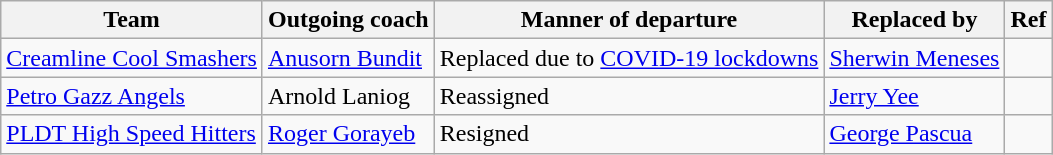<table class=wikitable>
<tr>
<th>Team</th>
<th>Outgoing coach</th>
<th>Manner of departure</th>
<th>Replaced by</th>
<th>Ref</th>
</tr>
<tr>
<td><a href='#'>Creamline Cool Smashers</a></td>
<td> <a href='#'>Anusorn Bundit</a></td>
<td>Replaced due to <a href='#'>COVID-19 lockdowns</a></td>
<td> <a href='#'>Sherwin Meneses</a></td>
<td></td>
</tr>
<tr>
<td><a href='#'>Petro Gazz Angels</a></td>
<td> Arnold Laniog</td>
<td>Reassigned</td>
<td> <a href='#'>Jerry Yee</a></td>
<td></td>
</tr>
<tr>
<td><a href='#'>PLDT High Speed Hitters</a></td>
<td> <a href='#'>Roger Gorayeb</a></td>
<td>Resigned</td>
<td> <a href='#'>George Pascua</a></td>
<td></td>
</tr>
</table>
